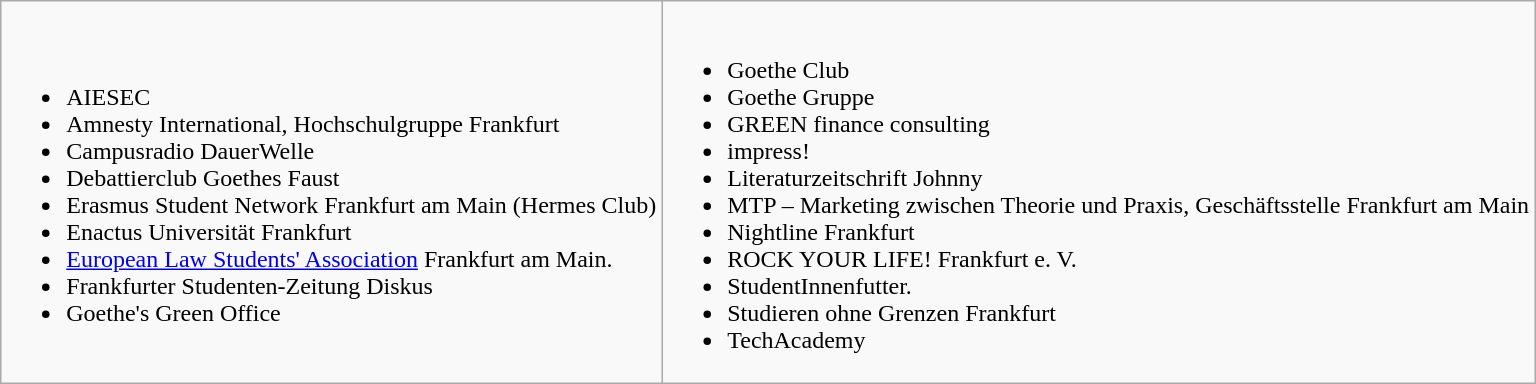<table class="wikitable">
<tr>
<td><br><ul><li>AIESEC</li><li>Amnesty International, Hochschulgruppe Frankfurt</li><li>Campusradio DauerWelle</li><li>Debattierclub Goethes Faust</li><li>Erasmus Student Network Frankfurt am Main (Hermes Club)</li><li>Enactus Universität Frankfurt</li><li><a href='#'>European Law Students' Association</a> Frankfurt am Main.</li><li>Frankfurter Studenten-Zeitung Diskus</li><li>Goethe's Green Office</li></ul></td>
<td><br><ul><li>Goethe Club</li><li>Goethe Gruppe</li><li>GREEN finance consulting</li><li>impress!</li><li>Literaturzeitschrift Johnny</li><li>MTP – Marketing zwischen Theorie und Praxis, Geschäftsstelle Frankfurt am Main</li><li>Nightline Frankfurt</li><li>ROCK YOUR LIFE! Frankfurt e. V.</li><li>StudentInnenfutter.</li><li>Studieren ohne Grenzen Frankfurt</li><li>TechAcademy</li></ul></td>
</tr>
</table>
